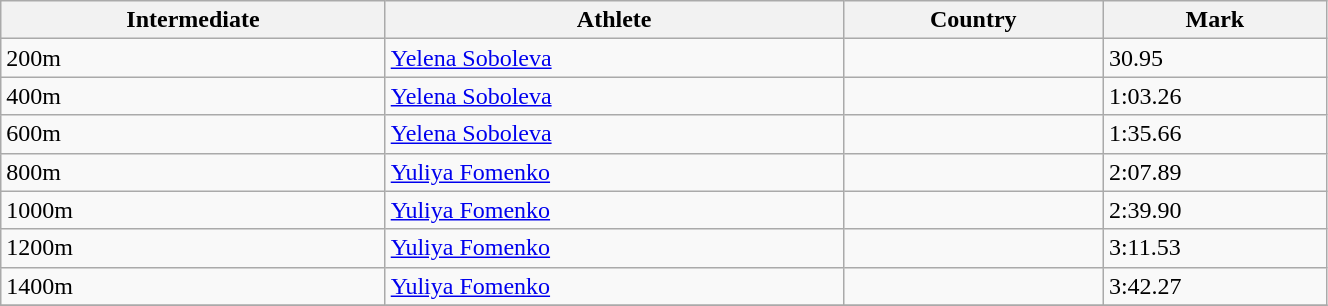<table class="wikitable" width=70%>
<tr>
<th>Intermediate</th>
<th>Athlete</th>
<th>Country</th>
<th>Mark</th>
</tr>
<tr>
<td>200m</td>
<td><a href='#'>Yelena Soboleva</a></td>
<td></td>
<td>30.95</td>
</tr>
<tr>
<td>400m</td>
<td><a href='#'>Yelena Soboleva</a></td>
<td></td>
<td>1:03.26</td>
</tr>
<tr>
<td>600m</td>
<td><a href='#'>Yelena Soboleva</a></td>
<td></td>
<td>1:35.66</td>
</tr>
<tr>
<td>800m</td>
<td><a href='#'>Yuliya Fomenko</a></td>
<td></td>
<td>2:07.89</td>
</tr>
<tr>
<td>1000m</td>
<td><a href='#'>Yuliya Fomenko</a></td>
<td></td>
<td>2:39.90</td>
</tr>
<tr>
<td>1200m</td>
<td><a href='#'>Yuliya Fomenko</a></td>
<td></td>
<td>3:11.53</td>
</tr>
<tr>
<td>1400m</td>
<td><a href='#'>Yuliya Fomenko</a></td>
<td></td>
<td>3:42.27</td>
</tr>
<tr>
</tr>
</table>
